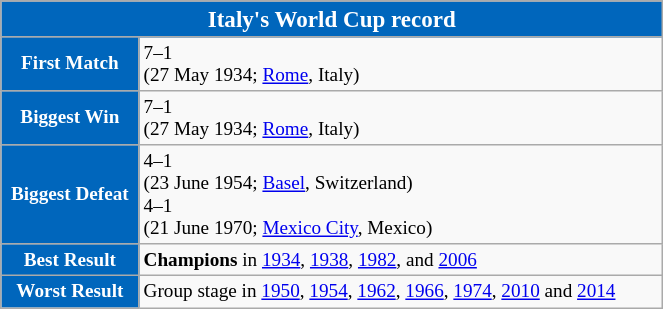<table class="wikitable collapsible collapsed" style="width:35%; font-size:80%;">
<tr>
</tr>
<tr>
<th style="background:#0066bc; color:white" colspan="6"><big>Italy's World Cup record</big></th>
</tr>
<tr>
<th style="background:#0066bc; color:white">First Match</th>
<td> 7–1 <br> (27 May 1934; <a href='#'>Rome</a>, Italy)</td>
</tr>
<tr>
<th style="background:#0066bc; color:white">Biggest Win</th>
<td> 7–1 <br> (27 May 1934; <a href='#'>Rome</a>, Italy)</td>
</tr>
<tr>
<th style="background:#0066bc; color:white">Biggest Defeat</th>
<td> 4–1 <br> (23 June 1954; <a href='#'>Basel</a>, Switzerland)<br> 4–1 <br> (21 June 1970; <a href='#'>Mexico City</a>, Mexico)</td>
</tr>
<tr>
<th style="background:#0066bc; color:white">Best Result</th>
<td><strong>Champions</strong> in <a href='#'>1934</a>, <a href='#'>1938</a>, <a href='#'>1982</a>, and <a href='#'>2006</a></td>
</tr>
<tr>
<th style="background:#0066bc; color:white">Worst Result</th>
<td>Group stage in <a href='#'>1950</a>, <a href='#'>1954</a>, <a href='#'>1962</a>, <a href='#'>1966</a>, <a href='#'>1974</a>, <a href='#'>2010</a> and <a href='#'>2014</a></td>
</tr>
</table>
